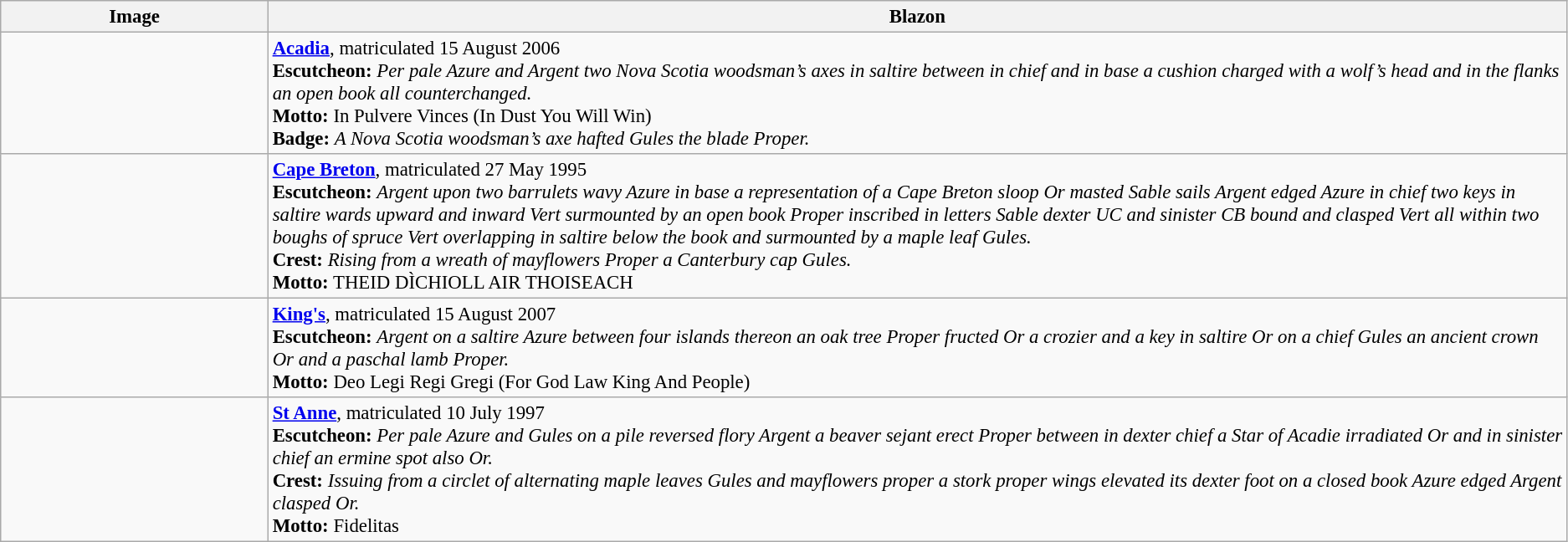<table class=wikitable style=font-size:95%>
<tr style="vertical-align:top; text-align:center;">
<th style="width:206px;">Image</th>
<th>Blazon</th>
</tr>
<tr valign=top>
<td align=center></td>
<td><strong><a href='#'>Acadia</a></strong>, matriculated 15 August 2006<br><strong>Escutcheon:</strong> <em>Per pale Azure and Argent two Nova Scotia woodsman’s axes in saltire between in chief and in base a cushion charged with a wolf’s head and in the flanks an open book all counterchanged.</em><br>
<strong>Motto:</strong> In Pulvere Vinces (In Dust You Will Win)<br>
<strong>Badge:</strong> <em>A Nova Scotia woodsman’s axe hafted Gules the blade Proper.</em>
</td>
</tr>
<tr valign=top>
<td align=center></td>
<td><strong><a href='#'>Cape Breton</a></strong>, matriculated 27 May 1995<br><strong>Escutcheon:</strong> <em>Argent upon two barrulets wavy Azure in base a representation of a Cape Breton sloop Or masted Sable sails Argent edged Azure in chief two keys in saltire wards upward and inward Vert surmounted by an open book Proper inscribed in letters Sable dexter UC and sinister CB bound and clasped Vert all within two boughs of spruce Vert overlapping in saltire below the book and surmounted by a maple leaf Gules.</em><br>
<strong>Crest:</strong> <em>Rising from a wreath of mayflowers Proper a Canterbury cap Gules.</em><br>
<strong>Motto:</strong> THEID DÌCHIOLL AIR THOISEACH
</td>
</tr>
<tr valign=top>
<td align=center></td>
<td><strong><a href='#'>King's</a></strong>, matriculated 15 August 2007<br><strong>Escutcheon:</strong> <em>Argent on a saltire Azure between four islands thereon an oak tree Proper fructed Or a crozier and a key in saltire Or on a chief Gules an ancient crown Or and a paschal lamb Proper.</em><br>
<strong>Motto:</strong> Deo Legi Regi Gregi (For God Law King And People)
</td>
</tr>
<tr valign=top>
<td align=center></td>
<td><strong><a href='#'>St Anne</a></strong>, matriculated 10 July 1997<br><strong>Escutcheon:</strong> <em>Per pale Azure and Gules on a pile reversed flory Argent a beaver sejant erect Proper between in dexter chief a Star of Acadie irradiated Or and in sinister chief an ermine spot also Or.</em><br>
<strong>Crest:</strong> <em>Issuing from a circlet of alternating maple leaves Gules and mayflowers proper a stork proper wings elevated its dexter foot on a closed book Azure edged Argent clasped Or.</em><br>
<strong>Motto:</strong> Fidelitas
</td>
</tr>
</table>
